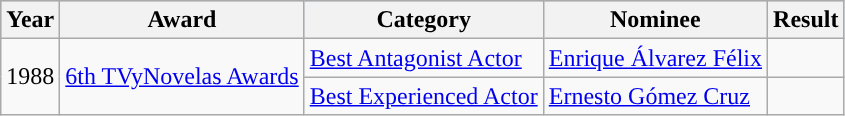<table class="wikitable">
<tr style="background:#b0c4de;">
<th>Year</th>
<th>Award</th>
<th>Category</th>
<th>Nominee</th>
<th>Result</th>
</tr>
<tr>
<td rowspan=2>1988</td>
<td rowspan=2><a href='#'>6th TVyNovelas Awards</a></td>
<td><a href='#'>Best Antagonist Actor</a></td>
<td><a href='#'>Enrique Álvarez Félix</a></td>
<td></td>
</tr>
<tr>
<td><a href='#'>Best Experienced Actor</a></td>
<td><a href='#'>Ernesto Gómez Cruz</a></td>
<td></td>
</tr>
</table>
